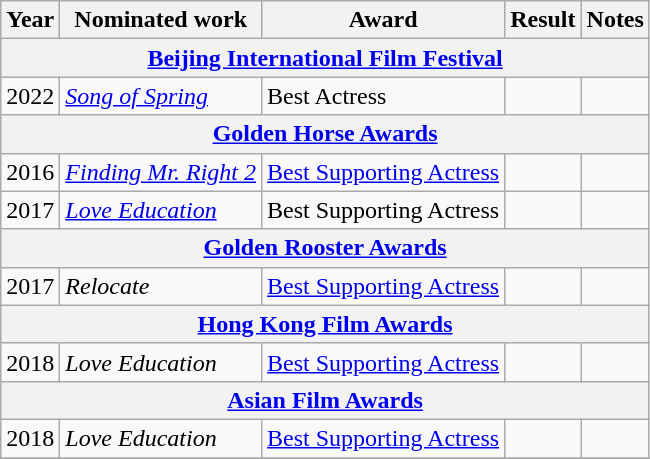<table class="wikitable sortable">
<tr>
<th>Year</th>
<th>Nominated work</th>
<th>Award</th>
<th>Result</th>
<th class="unsortable">Notes</th>
</tr>
<tr>
<th colspan="5"><a href='#'>Beijing International Film Festival</a></th>
</tr>
<tr>
<td>2022</td>
<td><em><a href='#'>Song of Spring</a></em></td>
<td>Best Actress</td>
<td></td>
<td></td>
</tr>
<tr>
<th colspan="5"><a href='#'>Golden Horse Awards</a></th>
</tr>
<tr>
<td>2016</td>
<td><em><a href='#'>Finding Mr. Right 2</a></em></td>
<td><a href='#'>Best Supporting Actress</a></td>
<td></td>
<td></td>
</tr>
<tr>
<td>2017</td>
<td><em><a href='#'>Love Education</a></em></td>
<td>Best Supporting Actress</td>
<td></td>
<td></td>
</tr>
<tr>
<th colspan="5"><a href='#'>Golden Rooster Awards</a></th>
</tr>
<tr>
<td>2017</td>
<td><em>Relocate</em></td>
<td><a href='#'>Best Supporting Actress</a></td>
<td></td>
<td></td>
</tr>
<tr>
<th colspan="5"><a href='#'>Hong Kong Film Awards</a></th>
</tr>
<tr>
<td>2018</td>
<td><em>Love Education</em></td>
<td><a href='#'>Best Supporting Actress</a></td>
<td></td>
<td></td>
</tr>
<tr>
<th colspan="5"><a href='#'>Asian Film Awards</a></th>
</tr>
<tr>
<td>2018</td>
<td><em>Love Education</em></td>
<td><a href='#'>Best Supporting Actress</a></td>
<td></td>
<td></td>
</tr>
<tr>
</tr>
</table>
